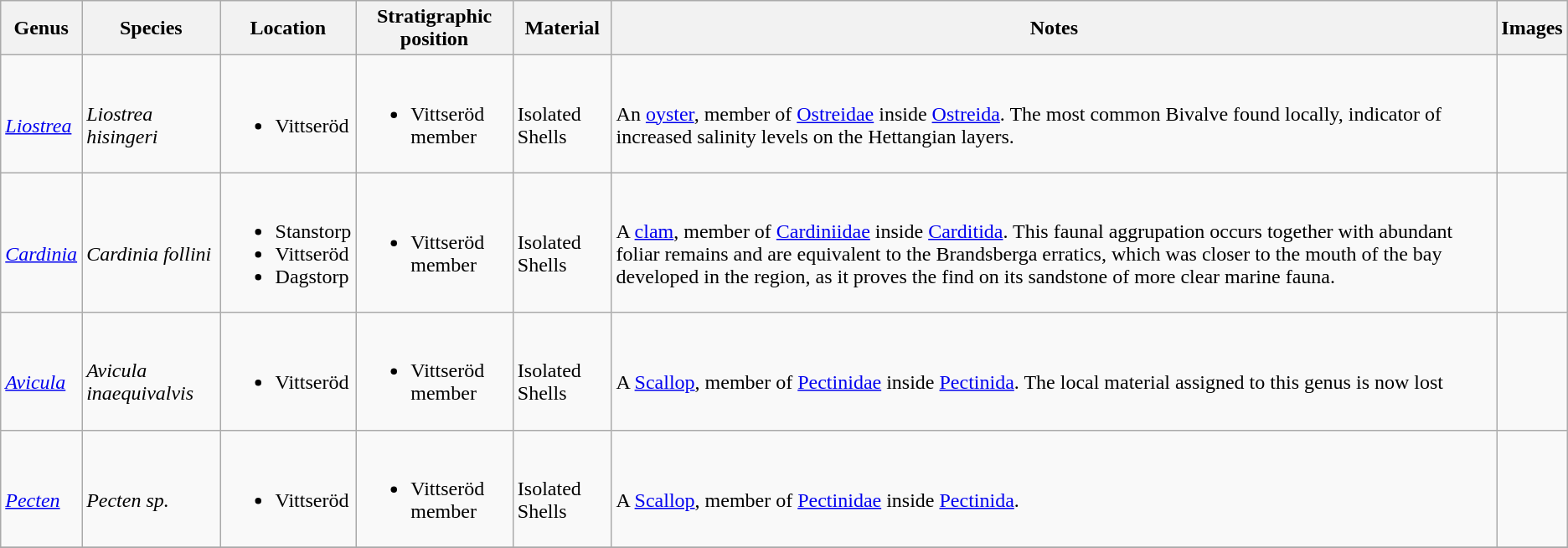<table class = "wikitable">
<tr>
<th>Genus</th>
<th>Species</th>
<th>Location</th>
<th>Stratigraphic position</th>
<th>Material</th>
<th>Notes</th>
<th>Images</th>
</tr>
<tr>
<td><br><em><a href='#'>Liostrea</a></em></td>
<td><br><em>Liostrea hisingeri</em></td>
<td><br><ul><li>Vittseröd</li></ul></td>
<td><br><ul><li>Vittseröd member</li></ul></td>
<td><br>Isolated Shells</td>
<td><br>An <a href='#'>oyster</a>, member of  <a href='#'>Ostreidae</a> inside <a href='#'>Ostreida</a>. The most common Bivalve found locally, indicator of increased salinity levels on the Hettangian layers.</td>
<td><br></td>
</tr>
<tr>
<td><br><em><a href='#'>Cardinia</a></em></td>
<td><br><em>Cardinia follini</em></td>
<td><br><ul><li>Stanstorp</li><li>Vittseröd</li><li>Dagstorp</li></ul></td>
<td><br><ul><li>Vittseröd member</li></ul></td>
<td><br>Isolated Shells</td>
<td><br>A <a href='#'>clam</a>, member of  <a href='#'>Cardiniidae</a> inside <a href='#'>Carditida</a>. This faunal aggrupation occurs together with abundant foliar remains and are equivalent to the Brandsberga erratics, which was closer to the mouth of the bay developed in the region, as it proves the find on its sandstone of more clear marine fauna.</td>
<td></td>
</tr>
<tr>
<td><br><em><a href='#'>Avicula</a></em></td>
<td><br><em>Avicula inaequivalvis</em></td>
<td><br><ul><li>Vittseröd</li></ul></td>
<td><br><ul><li>Vittseröd member</li></ul></td>
<td><br>Isolated Shells</td>
<td><br>A <a href='#'>Scallop</a>, member of  <a href='#'>Pectinidae</a> inside <a href='#'>Pectinida</a>.  The local material assigned to this genus is now lost</td>
<td></td>
</tr>
<tr>
<td><br><em><a href='#'>Pecten</a></em></td>
<td><br><em>Pecten sp.</em></td>
<td><br><ul><li>Vittseröd</li></ul></td>
<td><br><ul><li>Vittseröd member</li></ul></td>
<td><br>Isolated Shells</td>
<td><br>A <a href='#'>Scallop</a>, member of  <a href='#'>Pectinidae</a> inside <a href='#'>Pectinida</a>.</td>
<td><br></td>
</tr>
<tr>
</tr>
</table>
